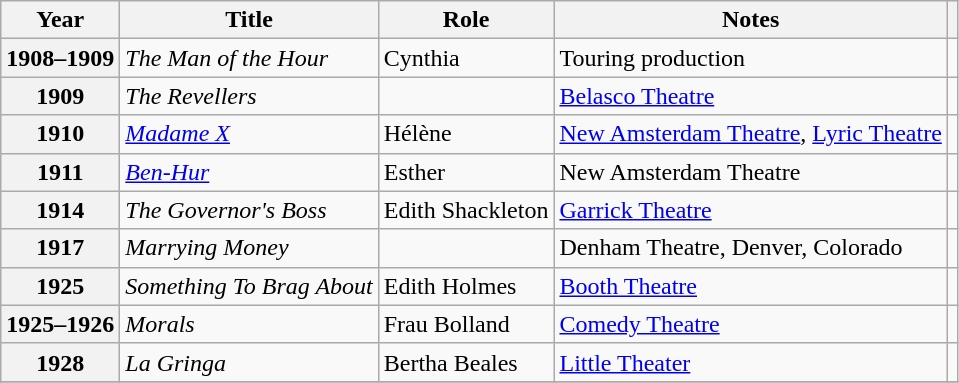<table class="wikitable plainrowheaders sortable" style="margin-right: 0;">
<tr>
<th scope="col">Year</th>
<th scope="col">Title</th>
<th scope="col">Role</th>
<th scope="col" class="unsortable">Notes</th>
<th scope="col" class="unsortable"></th>
</tr>
<tr>
<th scope="row">1908–1909</th>
<td><em>The Man of the Hour</em></td>
<td>Cynthia</td>
<td>Touring production</td>
<td style="text-align:center;"></td>
</tr>
<tr>
<th scope="row">1909</th>
<td><em>The Revellers</em></td>
<td></td>
<td><a href='#'>Belasco Theatre</a></td>
<td style="text-align:center;"></td>
</tr>
<tr>
<th scope="row">1910</th>
<td><em><a href='#'>Madame X</a></em></td>
<td>Hélène</td>
<td><a href='#'>New Amsterdam Theatre</a>, <a href='#'>Lyric Theatre</a></td>
<td style="text-align:center;"></td>
</tr>
<tr>
<th scope="row">1911</th>
<td><em><a href='#'>Ben-Hur</a></em></td>
<td>Esther</td>
<td>New Amsterdam Theatre</td>
<td style="text-align:center;"></td>
</tr>
<tr>
<th scope="row">1914</th>
<td><em>The Governor's Boss</em></td>
<td>Edith Shackleton</td>
<td><a href='#'>Garrick Theatre</a></td>
<td style="text-align:center;"></td>
</tr>
<tr>
<th scope="row">1917</th>
<td><em>Marrying Money</em></td>
<td></td>
<td>Denham Theatre, Denver, Colorado</td>
<td style="text-align:center;"></td>
</tr>
<tr>
<th scope="row">1925</th>
<td><em>Something To Brag About</em></td>
<td>Edith Holmes</td>
<td><a href='#'>Booth Theatre</a></td>
<td style="text-align:center;"></td>
</tr>
<tr>
<th scope="row">1925–1926</th>
<td><em>Morals</em></td>
<td>Frau Bolland</td>
<td><a href='#'>Comedy Theatre</a></td>
<td style="text-align:center;"></td>
</tr>
<tr>
<th scope="row">1928</th>
<td><em>La Gringa</em></td>
<td>Bertha Beales</td>
<td><a href='#'>Little Theater</a></td>
<td style="text-align:center;"></td>
</tr>
<tr>
</tr>
</table>
